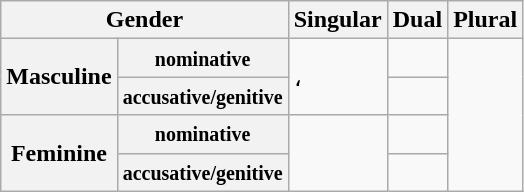<table class="wikitable">
<tr>
<th colspan="2">Gender</th>
<th>Singular</th>
<th>Dual</th>
<th>Plural</th>
</tr>
<tr>
<th rowspan="2">Masculine</th>
<th><small>nominative</small></th>
<td rowspan="2"> ،<br><em></em></td>
<td><br><em></em></td>
<td rowspan="4"><br><em></em></td>
</tr>
<tr>
<th><small>accusative/genitive</small></th>
<td><br><em></em></td>
</tr>
<tr>
<th rowspan="2">Feminine</th>
<th><small>nominative</small></th>
<td rowspan="2"><br><em></em></td>
<td><br><em></em></td>
</tr>
<tr>
<th><small>accusative/genitive</small></th>
<td><br><em></em></td>
</tr>
</table>
